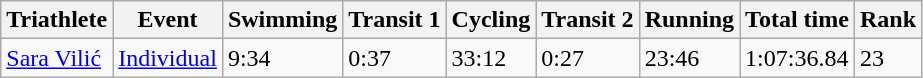<table class="wikitable" border="1">
<tr>
<th>Triathlete</th>
<th>Event</th>
<th>Swimming</th>
<th>Transit 1</th>
<th>Cycling</th>
<th>Transit 2</th>
<th>Running</th>
<th>Total time</th>
<th>Rank</th>
</tr>
<tr>
<td><a href='#'>Sara Vilić</a></td>
<td><a href='#'>Individual</a></td>
<td>9:34</td>
<td>0:37</td>
<td>33:12</td>
<td>0:27</td>
<td>23:46</td>
<td>1:07:36.84</td>
<td>23</td>
</tr>
</table>
